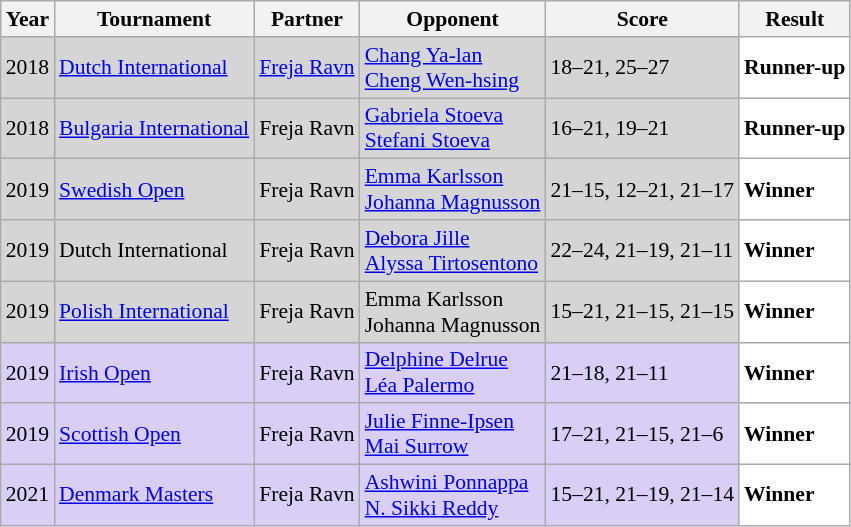<table class="sortable wikitable" style="font-size: 90%;">
<tr>
<th>Year</th>
<th>Tournament</th>
<th>Partner</th>
<th>Opponent</th>
<th>Score</th>
<th>Result</th>
</tr>
<tr style="background:#D5D5D5">
<td align="center">2018</td>
<td align="left"><a href='#'>Dutch International</a></td>
<td align="left"> <a href='#'>Freja Ravn</a></td>
<td align="left"> <a href='#'>Chang Ya-lan</a><br> <a href='#'>Cheng Wen-hsing</a></td>
<td align="left">18–21, 25–27</td>
<td style="text-align:left; background:white"> <strong>Runner-up</strong></td>
</tr>
<tr style="background:#D5D5D5">
<td align="center">2018</td>
<td align="left"><a href='#'>Bulgaria International</a></td>
<td align="left"> Freja Ravn</td>
<td align="left"> <a href='#'>Gabriela Stoeva</a><br> <a href='#'>Stefani Stoeva</a></td>
<td align="left">16–21, 19–21</td>
<td style="text-align:left; background:white"> <strong>Runner-up</strong></td>
</tr>
<tr style="background:#D5D5D5">
<td align="center">2019</td>
<td align="left"><a href='#'>Swedish Open</a></td>
<td align="left"> Freja Ravn</td>
<td align="left"> <a href='#'>Emma Karlsson</a><br> <a href='#'>Johanna Magnusson</a></td>
<td align="left">21–15, 12–21, 21–17</td>
<td style="text-align:left; background:white"> <strong>Winner</strong></td>
</tr>
<tr style="background:#D5D5D5">
<td align="center">2019</td>
<td align="left">Dutch International</td>
<td align="left"> Freja Ravn</td>
<td align="left"> <a href='#'>Debora Jille</a><br> <a href='#'>Alyssa Tirtosentono</a></td>
<td align="left">22–24, 21–19, 21–11</td>
<td style="text-align:left; background:white"> <strong>Winner</strong></td>
</tr>
<tr style="background:#D5D5D5">
<td align="center">2019</td>
<td align="left"><a href='#'>Polish International</a></td>
<td align="left"> Freja Ravn</td>
<td align="left"> Emma Karlsson<br> Johanna Magnusson</td>
<td align="left">15–21, 21–15, 21–15</td>
<td style="text-align:left; background:white"> <strong>Winner</strong></td>
</tr>
<tr style="background:#D8CEF6">
<td align="center">2019</td>
<td align="left"><a href='#'>Irish Open</a></td>
<td align="left"> Freja Ravn</td>
<td align="left"> <a href='#'>Delphine Delrue</a><br> <a href='#'>Léa Palermo</a></td>
<td align="left">21–18, 21–11</td>
<td style="text-align:left; background:white"> <strong>Winner</strong></td>
</tr>
<tr style="background:#D8CEF6">
<td align="center">2019</td>
<td align="left"><a href='#'>Scottish Open</a></td>
<td align="left"> Freja Ravn</td>
<td align="left"> <a href='#'>Julie Finne-Ipsen</a><br> <a href='#'>Mai Surrow</a></td>
<td align="left">17–21, 21–15, 21–6</td>
<td style="text-align:left; background:white"> <strong>Winner</strong></td>
</tr>
<tr bgcolor="#D8CEF6">
<td align="center">2021</td>
<td align="left"><a href='#'>Denmark Masters</a></td>
<td align="left"> Freja Ravn</td>
<td align="left"> <a href='#'>Ashwini Ponnappa</a><br> <a href='#'>N. Sikki Reddy</a></td>
<td align="left">15–21, 21–19, 21–14</td>
<td style="text-align:left; background:white"> <strong>Winner</strong></td>
</tr>
</table>
